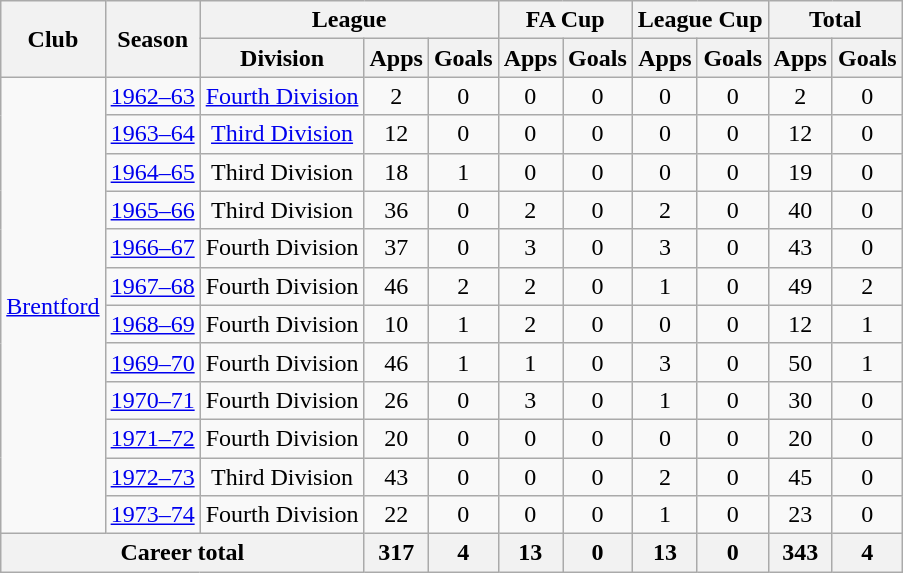<table class="wikitable" style="text-align: center;">
<tr>
<th rowspan="2">Club</th>
<th rowspan="2">Season</th>
<th colspan="3">League</th>
<th colspan="2">FA Cup</th>
<th colspan="2">League Cup</th>
<th colspan="2">Total</th>
</tr>
<tr>
<th>Division</th>
<th>Apps</th>
<th>Goals</th>
<th>Apps</th>
<th>Goals</th>
<th>Apps</th>
<th>Goals</th>
<th>Apps</th>
<th>Goals</th>
</tr>
<tr>
<td rowspan="12"><a href='#'>Brentford</a></td>
<td><a href='#'>1962–63</a></td>
<td><a href='#'>Fourth Division</a></td>
<td>2</td>
<td>0</td>
<td>0</td>
<td>0</td>
<td>0</td>
<td>0</td>
<td>2</td>
<td>0</td>
</tr>
<tr>
<td><a href='#'>1963–64</a></td>
<td><a href='#'>Third Division</a></td>
<td>12</td>
<td>0</td>
<td>0</td>
<td>0</td>
<td>0</td>
<td>0</td>
<td>12</td>
<td>0</td>
</tr>
<tr>
<td><a href='#'>1964–65</a></td>
<td>Third Division</td>
<td>18</td>
<td>1</td>
<td>0</td>
<td>0</td>
<td>0</td>
<td>0</td>
<td>19</td>
<td>0</td>
</tr>
<tr>
<td><a href='#'>1965–66</a></td>
<td>Third Division</td>
<td>36</td>
<td>0</td>
<td>2</td>
<td>0</td>
<td>2</td>
<td>0</td>
<td>40</td>
<td>0</td>
</tr>
<tr>
<td><a href='#'>1966–67</a></td>
<td>Fourth Division</td>
<td>37</td>
<td>0</td>
<td>3</td>
<td>0</td>
<td>3</td>
<td>0</td>
<td>43</td>
<td>0</td>
</tr>
<tr>
<td><a href='#'>1967–68</a></td>
<td>Fourth Division</td>
<td>46</td>
<td>2</td>
<td>2</td>
<td>0</td>
<td>1</td>
<td>0</td>
<td>49</td>
<td>2</td>
</tr>
<tr>
<td><a href='#'>1968–69</a></td>
<td>Fourth Division</td>
<td>10</td>
<td>1</td>
<td>2</td>
<td>0</td>
<td>0</td>
<td>0</td>
<td>12</td>
<td>1</td>
</tr>
<tr>
<td><a href='#'>1969–70</a></td>
<td>Fourth Division</td>
<td>46</td>
<td>1</td>
<td>1</td>
<td>0</td>
<td>3</td>
<td>0</td>
<td>50</td>
<td>1</td>
</tr>
<tr>
<td><a href='#'>1970–71</a></td>
<td>Fourth Division</td>
<td>26</td>
<td>0</td>
<td>3</td>
<td>0</td>
<td>1</td>
<td>0</td>
<td>30</td>
<td>0</td>
</tr>
<tr>
<td><a href='#'>1971–72</a></td>
<td>Fourth Division</td>
<td>20</td>
<td>0</td>
<td>0</td>
<td>0</td>
<td>0</td>
<td>0</td>
<td>20</td>
<td>0</td>
</tr>
<tr>
<td><a href='#'>1972–73</a></td>
<td>Third Division</td>
<td>43</td>
<td>0</td>
<td>0</td>
<td>0</td>
<td>2</td>
<td>0</td>
<td>45</td>
<td>0</td>
</tr>
<tr>
<td><a href='#'>1973–74</a></td>
<td>Fourth Division</td>
<td>22</td>
<td>0</td>
<td>0</td>
<td>0</td>
<td>1</td>
<td>0</td>
<td>23</td>
<td>0</td>
</tr>
<tr>
<th colspan="3">Career total</th>
<th>317</th>
<th>4</th>
<th>13</th>
<th>0</th>
<th>13</th>
<th>0</th>
<th>343</th>
<th>4</th>
</tr>
</table>
